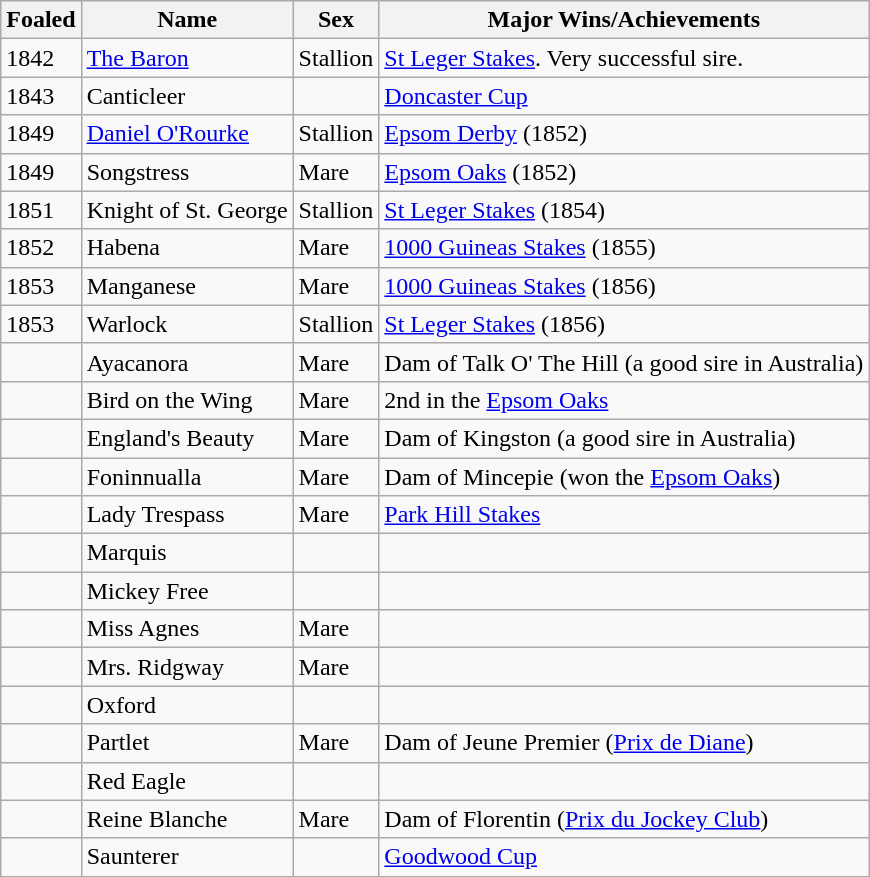<table class="wikitable">
<tr>
<th>Foaled</th>
<th>Name</th>
<th>Sex</th>
<th>Major Wins/Achievements</th>
</tr>
<tr>
<td>1842</td>
<td><a href='#'>The Baron</a></td>
<td>Stallion</td>
<td><a href='#'>St Leger Stakes</a>. Very successful sire.</td>
</tr>
<tr>
<td>1843</td>
<td>Canticleer</td>
<td></td>
<td><a href='#'>Doncaster Cup</a></td>
</tr>
<tr>
<td>1849</td>
<td><a href='#'>Daniel O'Rourke</a></td>
<td>Stallion</td>
<td><a href='#'>Epsom Derby</a> (1852)</td>
</tr>
<tr>
<td>1849</td>
<td>Songstress</td>
<td>Mare</td>
<td><a href='#'>Epsom Oaks</a> (1852)</td>
</tr>
<tr>
<td>1851</td>
<td>Knight of St. George</td>
<td>Stallion</td>
<td><a href='#'>St Leger Stakes</a> (1854)</td>
</tr>
<tr>
<td>1852</td>
<td>Habena</td>
<td>Mare</td>
<td><a href='#'>1000 Guineas Stakes</a> (1855)</td>
</tr>
<tr>
<td>1853</td>
<td>Manganese</td>
<td>Mare</td>
<td><a href='#'>1000 Guineas Stakes</a> (1856)</td>
</tr>
<tr>
<td>1853</td>
<td>Warlock</td>
<td>Stallion</td>
<td><a href='#'>St Leger Stakes</a> (1856)</td>
</tr>
<tr>
<td></td>
<td>Ayacanora</td>
<td>Mare</td>
<td>Dam of Talk O' The Hill (a good sire in Australia)</td>
</tr>
<tr>
<td></td>
<td>Bird on the Wing</td>
<td>Mare</td>
<td>2nd in the <a href='#'>Epsom Oaks</a></td>
</tr>
<tr>
<td></td>
<td>England's Beauty</td>
<td>Mare</td>
<td>Dam of Kingston (a good sire in Australia)</td>
</tr>
<tr>
<td></td>
<td>Foninnualla</td>
<td>Mare</td>
<td>Dam of Mincepie (won the <a href='#'>Epsom Oaks</a>)</td>
</tr>
<tr>
<td></td>
<td>Lady Trespass</td>
<td>Mare</td>
<td><a href='#'>Park Hill Stakes</a></td>
</tr>
<tr>
<td></td>
<td>Marquis</td>
<td></td>
<td></td>
</tr>
<tr>
<td></td>
<td>Mickey Free</td>
<td></td>
<td></td>
</tr>
<tr>
<td></td>
<td>Miss Agnes</td>
<td>Mare</td>
<td></td>
</tr>
<tr>
<td></td>
<td>Mrs. Ridgway</td>
<td>Mare</td>
<td></td>
</tr>
<tr>
<td></td>
<td>Oxford</td>
<td></td>
<td></td>
</tr>
<tr>
<td></td>
<td>Partlet</td>
<td>Mare</td>
<td>Dam of Jeune Premier (<a href='#'>Prix de Diane</a>)</td>
</tr>
<tr>
<td></td>
<td>Red Eagle</td>
<td></td>
<td></td>
</tr>
<tr>
<td></td>
<td>Reine Blanche</td>
<td>Mare</td>
<td>Dam of Florentin (<a href='#'>Prix du Jockey Club</a>)</td>
</tr>
<tr>
<td></td>
<td>Saunterer</td>
<td></td>
<td><a href='#'>Goodwood Cup</a></td>
</tr>
</table>
